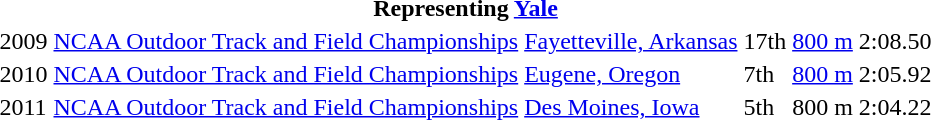<table>
<tr>
<th colspan=6>Representing <a href='#'>Yale</a></th>
</tr>
<tr>
<td>2009</td>
<td><a href='#'>NCAA Outdoor Track and Field Championships</a></td>
<td><a href='#'>Fayetteville, Arkansas</a></td>
<td>17th</td>
<td><a href='#'>800 m</a></td>
<td>2:08.50</td>
</tr>
<tr>
<td>2010</td>
<td><a href='#'>NCAA Outdoor Track and Field Championships</a></td>
<td><a href='#'>Eugene, Oregon</a></td>
<td>7th</td>
<td><a href='#'>800 m</a></td>
<td>2:05.92</td>
</tr>
<tr>
<td>2011</td>
<td><a href='#'>NCAA Outdoor Track and Field Championships</a></td>
<td><a href='#'>Des Moines, Iowa</a></td>
<td>5th</td>
<td>800 m</td>
<td>2:04.22</td>
</tr>
</table>
